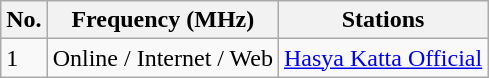<table class=wikitable>
<tr>
<th>No.</th>
<th>Frequency (MHz)</th>
<th>Stations</th>
</tr>
<tr>
<td>1</td>
<td>Online / Internet / Web</td>
<td><a href='#'>Hasya Katta Official</a></td>
</tr>
</table>
